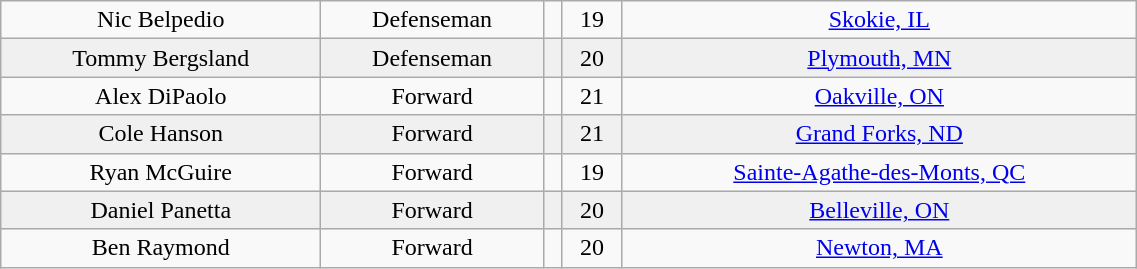<table class="wikitable" width="60%">
<tr align="center" bgcolor="">
<td>Nic Belpedio</td>
<td>Defenseman</td>
<td></td>
<td>19</td>
<td><a href='#'>Skokie, IL</a></td>
</tr>
<tr align="center" bgcolor="f0f0f0">
<td>Tommy Bergsland</td>
<td>Defenseman</td>
<td></td>
<td>20</td>
<td><a href='#'>Plymouth, MN</a></td>
</tr>
<tr align="center" bgcolor="">
<td>Alex DiPaolo</td>
<td>Forward</td>
<td></td>
<td>21</td>
<td><a href='#'>Oakville, ON</a></td>
</tr>
<tr align="center" bgcolor="f0f0f0">
<td>Cole Hanson</td>
<td>Forward</td>
<td></td>
<td>21</td>
<td><a href='#'>Grand Forks, ND</a></td>
</tr>
<tr align="center" bgcolor="">
<td>Ryan McGuire</td>
<td>Forward</td>
<td></td>
<td>19</td>
<td><a href='#'>Sainte-Agathe-des-Monts, QC</a></td>
</tr>
<tr align="center" bgcolor="f0f0f0">
<td>Daniel Panetta</td>
<td>Forward</td>
<td></td>
<td>20</td>
<td><a href='#'>Belleville, ON</a></td>
</tr>
<tr align="center" bgcolor="">
<td>Ben Raymond</td>
<td>Forward</td>
<td></td>
<td>20</td>
<td><a href='#'>Newton, MA</a></td>
</tr>
</table>
